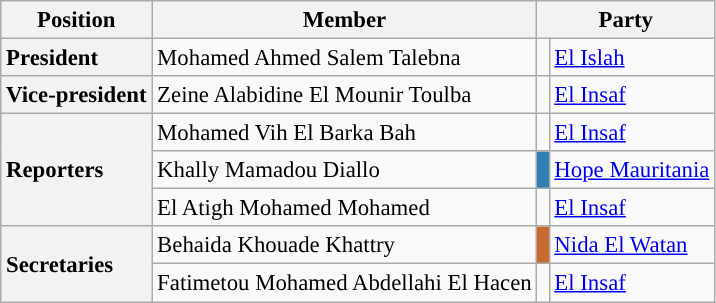<table class="wikitable" style="text-align:left;font-size:95%;">
<tr>
<th>Position</th>
<th>Member</th>
<th colspan=2>Party</th>
</tr>
<tr>
<th style="text-align:left;">President</th>
<td>Mohamed Ahmed Salem Talebna</td>
<td width="1" style="color:inherit;background:"></td>
<td style="text-align:left;"><a href='#'>El Islah</a></td>
</tr>
<tr>
<th style="text-align:left;">Vice-president</th>
<td>Zeine Alabidine El Mounir Toulba</td>
<td width="1" style="color:inherit;background:"></td>
<td style="text-align:left;"><a href='#'>El Insaf</a></td>
</tr>
<tr>
<th style="text-align:left;" rowspan=3>Reporters</th>
<td>Mohamed Vih El Barka Bah</td>
<td width="1" style="color:inherit;background:"></td>
<td style="text-align:left;"><a href='#'>El Insaf</a></td>
</tr>
<tr>
<td>Khally Mamadou Diallo</td>
<td width="1" style="color:inherit;background:#3080B7;"></td>
<td style="text-align:left;"><a href='#'>Hope Mauritania</a></td>
</tr>
<tr>
<td>El Atigh Mohamed Mohamed</td>
<td width="1" style="color:inherit;background:"></td>
<td style="text-align:left;"><a href='#'>El Insaf</a></td>
</tr>
<tr>
<th style="text-align:left;" rowspan=2>Secretaries</th>
<td>Behaida Khouade Khattry</td>
<td width="1" style="color:inherit;background:#C96A2F;"></td>
<td style="text-align:left;"><a href='#'>Nida El Watan</a></td>
</tr>
<tr>
<td>Fatimetou Mohamed Abdellahi El Hacen</td>
<td width="1" style="color:inherit;background:"></td>
<td style="text-align:left;"><a href='#'>El Insaf</a></td>
</tr>
</table>
